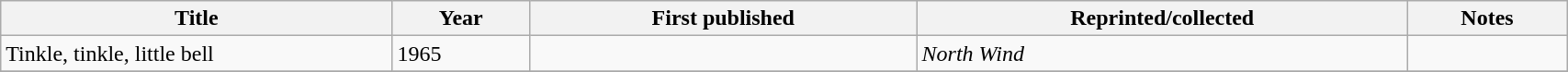<table class='wikitable sortable' width='90%'>
<tr>
<th width=25%>Title</th>
<th>Year</th>
<th>First published</th>
<th>Reprinted/collected</th>
<th>Notes</th>
</tr>
<tr>
<td>Tinkle, tinkle, little bell</td>
<td>1965</td>
<td></td>
<td><em>North Wind</em></td>
<td></td>
</tr>
<tr>
</tr>
</table>
